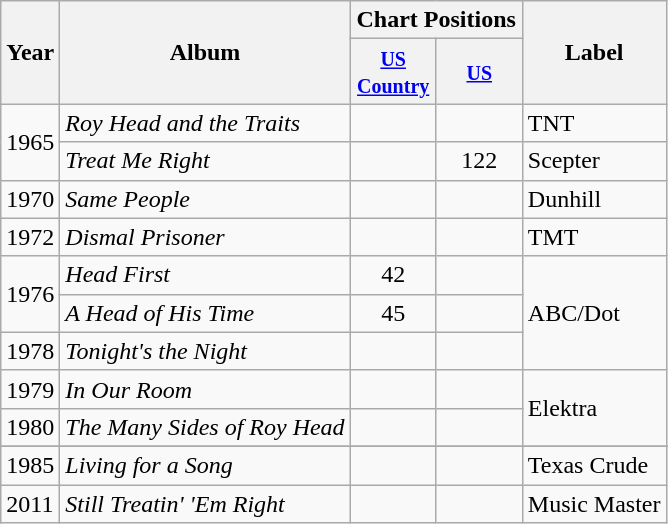<table class="wikitable">
<tr>
<th rowspan="2">Year</th>
<th rowspan="2">Album</th>
<th colspan="2">Chart Positions</th>
<th rowspan="2">Label</th>
</tr>
<tr>
<th style="width:50px;"><small><a href='#'>US Country</a></small></th>
<th style="width:50px;"><small><a href='#'>US</a></small></th>
</tr>
<tr>
<td rowspan="2">1965</td>
<td><em>Roy Head and the Traits</em></td>
<td></td>
<td></td>
<td>TNT</td>
</tr>
<tr>
<td><em>Treat Me Right</em></td>
<td></td>
<td style="text-align:center;">122</td>
<td>Scepter</td>
</tr>
<tr>
<td>1970</td>
<td><em>Same People</em></td>
<td></td>
<td></td>
<td>Dunhill</td>
</tr>
<tr>
<td>1972</td>
<td><em>Dismal Prisoner</em></td>
<td></td>
<td></td>
<td>TMT</td>
</tr>
<tr>
<td rowspan="2">1976</td>
<td><em>Head First</em></td>
<td style="text-align:center;">42</td>
<td></td>
<td rowspan="3">ABC/Dot</td>
</tr>
<tr>
<td><em>A Head of His Time</em></td>
<td style="text-align:center;">45</td>
<td></td>
</tr>
<tr>
<td>1978</td>
<td><em>Tonight's the Night</em></td>
<td></td>
<td></td>
</tr>
<tr>
<td>1979</td>
<td><em>In Our Room</em></td>
<td></td>
<td></td>
<td rowspan="2">Elektra</td>
</tr>
<tr>
<td>1980</td>
<td><em>The Many Sides of Roy Head</em></td>
<td></td>
<td></td>
</tr>
<tr>
</tr>
<tr>
<td>1985</td>
<td><em>Living for a Song</em></td>
<td></td>
<td></td>
<td>Texas Crude</td>
</tr>
<tr>
<td>2011</td>
<td><em>Still Treatin' 'Em Right</em></td>
<td></td>
<td></td>
<td>Music Master</td>
</tr>
</table>
